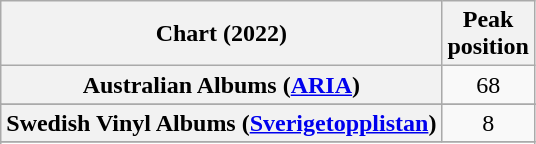<table class="wikitable sortable plainrowheaders" style="text-align:center">
<tr>
<th scope="col">Chart (2022)</th>
<th scope="col">Peak<br>position</th>
</tr>
<tr>
<th scope="row">Australian Albums (<a href='#'>ARIA</a>)</th>
<td>68</td>
</tr>
<tr>
</tr>
<tr>
</tr>
<tr>
</tr>
<tr>
</tr>
<tr>
</tr>
<tr>
</tr>
<tr>
</tr>
<tr>
</tr>
<tr>
</tr>
<tr>
<th scope="row">Swedish Vinyl Albums (<a href='#'>Sverigetopplistan</a>)</th>
<td>8</td>
</tr>
<tr>
</tr>
<tr>
</tr>
<tr>
</tr>
<tr>
</tr>
<tr>
</tr>
<tr>
</tr>
<tr>
</tr>
</table>
